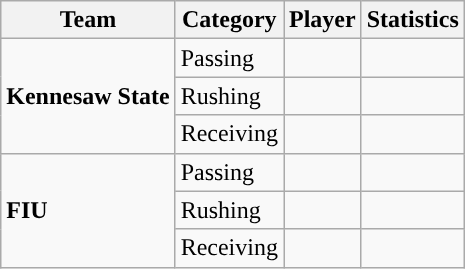<table class="wikitable" style="float: right;">
<tr>
<th>Team</th>
<th>Category</th>
<th>Player</th>
<th>Statistics</th>
</tr>
<tr>
<td rowspan=3><strong>Kennesaw State</strong></td>
<td>Passing</td>
<td></td>
<td></td>
</tr>
<tr>
<td>Rushing</td>
<td></td>
<td></td>
</tr>
<tr>
<td>Receiving</td>
<td></td>
<td></td>
</tr>
<tr>
<td rowspan=3><strong>FIU</strong></td>
<td>Passing</td>
<td></td>
<td></td>
</tr>
<tr>
<td>Rushing</td>
<td></td>
<td></td>
</tr>
<tr>
<td>Receiving</td>
<td></td>
<td></td>
</tr>
</table>
